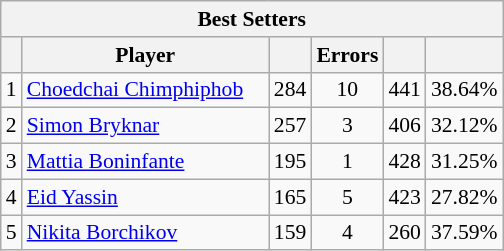<table class="wikitable sortable" style=font-size:90%>
<tr>
<th colspan=7>Best Setters</th>
</tr>
<tr>
<th></th>
<th width=158>Player</th>
<th width=20></th>
<th width=20>Errors</th>
<th width=20></th>
<th width=20></th>
</tr>
<tr>
<td>1</td>
<td> <a href='#'>Choedchai Chimphiphob</a></td>
<td align=center>284</td>
<td align=center>10</td>
<td align=center>441</td>
<td align=center>38.64%</td>
</tr>
<tr>
<td>2</td>
<td> <a href='#'>Simon Bryknar</a></td>
<td align=center>257</td>
<td align=center>3</td>
<td align=center>406</td>
<td align=center>32.12%</td>
</tr>
<tr>
<td>3</td>
<td> <a href='#'>Mattia Boninfante</a></td>
<td align=center>195</td>
<td align=center>1</td>
<td align=center>428</td>
<td align=center>31.25%</td>
</tr>
<tr>
<td>4</td>
<td> <a href='#'>Eid Yassin</a></td>
<td align=center>165</td>
<td align=center>5</td>
<td align=center>423</td>
<td align=center>27.82%</td>
</tr>
<tr>
<td>5</td>
<td> <a href='#'>Nikita Borchikov</a></td>
<td align=center>159</td>
<td align=center>4</td>
<td align=center>260</td>
<td align=center>37.59%</td>
</tr>
</table>
